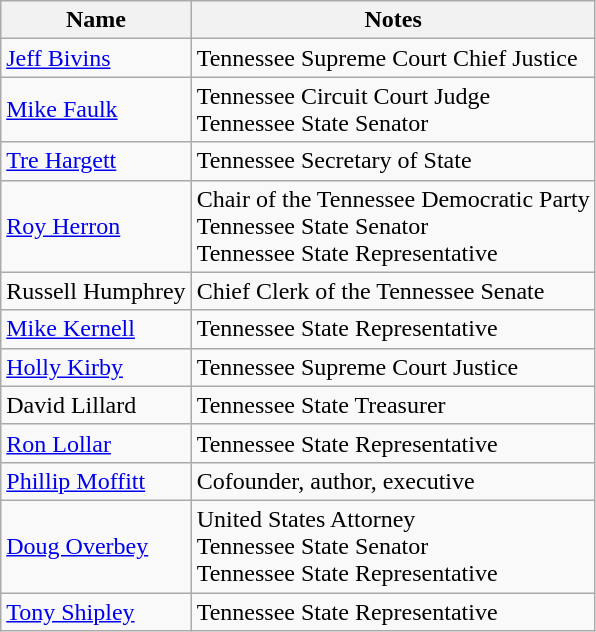<table class="wikitable">
<tr>
<th>Name</th>
<th>Notes</th>
</tr>
<tr>
<td><a href='#'>Jeff Bivins</a></td>
<td>Tennessee Supreme Court Chief Justice</td>
</tr>
<tr>
<td><a href='#'>Mike Faulk</a></td>
<td>Tennessee Circuit Court Judge<br>Tennessee State Senator</td>
</tr>
<tr>
<td><a href='#'>Tre Hargett</a></td>
<td>Tennessee Secretary of State</td>
</tr>
<tr>
<td><a href='#'>Roy Herron</a></td>
<td>Chair of the Tennessee Democratic Party<br>Tennessee State Senator<br>Tennessee State Representative</td>
</tr>
<tr>
<td>Russell Humphrey</td>
<td>Chief Clerk of the Tennessee Senate</td>
</tr>
<tr>
<td><a href='#'>Mike Kernell</a></td>
<td>Tennessee State Representative</td>
</tr>
<tr>
<td><a href='#'>Holly Kirby</a></td>
<td>Tennessee Supreme Court Justice</td>
</tr>
<tr>
<td>David Lillard</td>
<td>Tennessee State Treasurer</td>
</tr>
<tr>
<td><a href='#'>Ron Lollar</a></td>
<td>Tennessee State Representative</td>
</tr>
<tr>
<td><a href='#'>Phillip Moffitt</a></td>
<td>Cofounder, author, executive</td>
</tr>
<tr>
<td><a href='#'>Doug Overbey</a></td>
<td>United States Attorney<br>Tennessee State Senator<br> Tennessee State Representative</td>
</tr>
<tr>
<td><a href='#'>Tony Shipley</a></td>
<td>Tennessee State Representative</td>
</tr>
</table>
